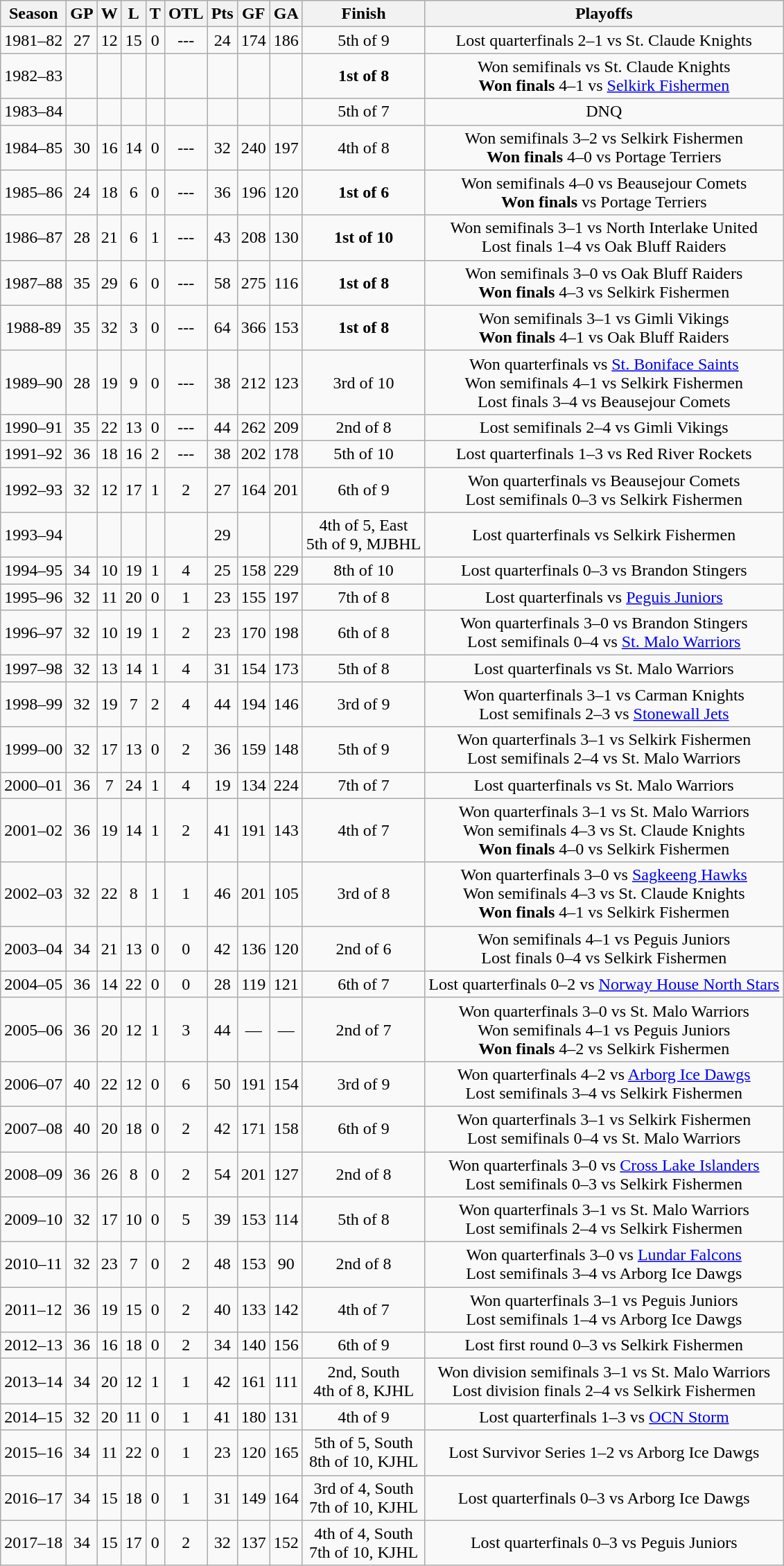<table class="wikitable" style="text-align:center">
<tr>
<th>Season</th>
<th>GP</th>
<th>W</th>
<th>L</th>
<th>T</th>
<th>OTL</th>
<th>Pts</th>
<th>GF</th>
<th>GA</th>
<th>Finish</th>
<th>Playoffs</th>
</tr>
<tr>
<td>1981–82</td>
<td>27</td>
<td>12</td>
<td>15</td>
<td>0</td>
<td>---</td>
<td>24</td>
<td>174</td>
<td>186</td>
<td>5th of 9</td>
<td>Lost quarterfinals 2–1 vs St. Claude Knights</td>
</tr>
<tr>
<td>1982–83</td>
<td></td>
<td></td>
<td></td>
<td></td>
<td></td>
<td></td>
<td></td>
<td></td>
<td><strong>1st of 8</strong></td>
<td>Won semifinals vs St. Claude Knights<br><strong>Won finals</strong> 4–1 vs <a href='#'>Selkirk Fishermen</a></td>
</tr>
<tr>
<td>1983–84</td>
<td></td>
<td></td>
<td></td>
<td></td>
<td></td>
<td></td>
<td></td>
<td></td>
<td>5th of 7</td>
<td>DNQ</td>
</tr>
<tr>
<td>1984–85</td>
<td>30</td>
<td>16</td>
<td>14</td>
<td>0</td>
<td>---</td>
<td>32</td>
<td>240</td>
<td>197</td>
<td>4th of 8</td>
<td>Won semifinals 3–2 vs Selkirk Fishermen<br><strong>Won finals</strong> 4–0 vs Portage Terriers</td>
</tr>
<tr>
<td>1985–86</td>
<td>24</td>
<td>18</td>
<td>6</td>
<td>0</td>
<td>---</td>
<td>36</td>
<td>196</td>
<td>120</td>
<td><strong>1st of 6</strong></td>
<td>Won semifinals 4–0 vs Beausejour Comets<br><strong>Won finals</strong> vs Portage Terriers</td>
</tr>
<tr>
<td>1986–87</td>
<td>28</td>
<td>21</td>
<td>6</td>
<td>1</td>
<td>---</td>
<td>43</td>
<td>208</td>
<td>130</td>
<td><strong>1st of 10</strong></td>
<td>Won semifinals 3–1 vs North Interlake United<br>Lost finals 1–4 vs Oak Bluff Raiders</td>
</tr>
<tr>
<td>1987–88</td>
<td>35</td>
<td>29</td>
<td>6</td>
<td>0</td>
<td>---</td>
<td>58</td>
<td>275</td>
<td>116</td>
<td><strong>1st of 8</strong></td>
<td Won semifinals 3–0 vs Oak Bluff Raiders>Won semifinals 3–0 vs Oak Bluff Raiders<br><strong>Won finals</strong> 4–3 vs Selkirk Fishermen</td>
</tr>
<tr>
<td>1988-89</td>
<td>35</td>
<td>32</td>
<td>3</td>
<td>0</td>
<td>---</td>
<td>64</td>
<td>366</td>
<td>153</td>
<td><strong>1st of 8</strong></td>
<td>Won semifinals 3–1 vs Gimli Vikings<br><strong>Won finals</strong> 4–1 vs Oak Bluff Raiders</td>
</tr>
<tr>
<td>1989–90</td>
<td>28</td>
<td>19</td>
<td>9</td>
<td>0</td>
<td>---</td>
<td>38</td>
<td>212</td>
<td>123</td>
<td>3rd of 10</td>
<td>Won quarterfinals vs <a href='#'>St. Boniface Saints</a><br>Won semifinals 4–1 vs Selkirk Fishermen<br>Lost finals 3–4 vs Beausejour Comets</td>
</tr>
<tr>
<td>1990–91</td>
<td>35</td>
<td>22</td>
<td>13</td>
<td>0</td>
<td>---</td>
<td>44</td>
<td>262</td>
<td>209</td>
<td>2nd of 8</td>
<td>Lost semifinals 2–4 vs Gimli Vikings</td>
</tr>
<tr>
<td>1991–92</td>
<td>36</td>
<td>18</td>
<td>16</td>
<td>2</td>
<td>---</td>
<td>38</td>
<td>202</td>
<td>178</td>
<td>5th of 10</td>
<td>Lost quarterfinals 1–3 vs Red River Rockets</td>
</tr>
<tr>
<td>1992–93</td>
<td>32</td>
<td>12</td>
<td>17</td>
<td>1</td>
<td>2</td>
<td>27</td>
<td>164</td>
<td>201</td>
<td>6th of 9</td>
<td>Won quarterfinals vs Beausejour Comets<br>Lost semifinals 0–3 vs Selkirk Fishermen</td>
</tr>
<tr>
<td>1993–94</td>
<td></td>
<td></td>
<td></td>
<td></td>
<td></td>
<td>29</td>
<td></td>
<td></td>
<td>4th of 5, East<br>5th of 9, MJBHL</td>
<td>Lost quarterfinals vs Selkirk Fishermen</td>
</tr>
<tr>
<td>1994–95</td>
<td>34</td>
<td>10</td>
<td>19</td>
<td>1</td>
<td>4</td>
<td>25</td>
<td>158</td>
<td>229</td>
<td>8th of 10</td>
<td>Lost quarterfinals 0–3 vs Brandon Stingers</td>
</tr>
<tr>
<td>1995–96</td>
<td>32</td>
<td>11</td>
<td>20</td>
<td>0</td>
<td>1</td>
<td>23</td>
<td>155</td>
<td>197</td>
<td>7th of 8</td>
<td>Lost quarterfinals vs <a href='#'>Peguis Juniors</a></td>
</tr>
<tr>
<td>1996–97</td>
<td>32</td>
<td>10</td>
<td>19</td>
<td>1</td>
<td>2</td>
<td>23</td>
<td>170</td>
<td>198</td>
<td>6th of 8</td>
<td>Won quarterfinals 3–0 vs Brandon Stingers<br>Lost semifinals 0–4 vs <a href='#'>St. Malo Warriors</a></td>
</tr>
<tr>
<td>1997–98</td>
<td>32</td>
<td>13</td>
<td>14</td>
<td>1</td>
<td>4</td>
<td>31</td>
<td>154</td>
<td>173</td>
<td>5th of 8</td>
<td>Lost quarterfinals vs St. Malo Warriors</td>
</tr>
<tr>
<td>1998–99</td>
<td>32</td>
<td>19</td>
<td>7</td>
<td>2</td>
<td>4</td>
<td>44</td>
<td>194</td>
<td>146</td>
<td>3rd of 9</td>
<td>Won quarterfinals 3–1 vs Carman Knights<br>Lost semifinals 2–3 vs <a href='#'>Stonewall Jets</a></td>
</tr>
<tr>
<td>1999–00</td>
<td>32</td>
<td>17</td>
<td>13</td>
<td>0</td>
<td>2</td>
<td>36</td>
<td>159</td>
<td>148</td>
<td>5th of 9</td>
<td>Won quarterfinals 3–1 vs Selkirk Fishermen<br>Lost semifinals 2–4 vs St. Malo Warriors</td>
</tr>
<tr>
<td>2000–01</td>
<td>36</td>
<td>7</td>
<td>24</td>
<td>1</td>
<td>4</td>
<td>19</td>
<td>134</td>
<td>224</td>
<td>7th of 7</td>
<td>Lost quarterfinals vs St. Malo Warriors</td>
</tr>
<tr>
<td>2001–02</td>
<td>36</td>
<td>19</td>
<td>14</td>
<td>1</td>
<td>2</td>
<td>41</td>
<td>191</td>
<td>143</td>
<td>4th of 7</td>
<td>Won quarterfinals 3–1 vs St. Malo Warriors<br>Won semifinals 4–3 vs St. Claude Knights<br><strong>Won finals</strong> 4–0 vs Selkirk Fishermen</td>
</tr>
<tr>
<td>2002–03</td>
<td>32</td>
<td>22</td>
<td>8</td>
<td>1</td>
<td>1</td>
<td>46</td>
<td>201</td>
<td>105</td>
<td>3rd of 8</td>
<td>Won quarterfinals 3–0 vs <a href='#'>Sagkeeng Hawks</a><br>Won semifinals 4–3 vs St. Claude Knights<br><strong>Won finals</strong> 4–1 vs Selkirk Fishermen</td>
</tr>
<tr>
<td>2003–04</td>
<td>34</td>
<td>21</td>
<td>13</td>
<td>0</td>
<td>0</td>
<td>42</td>
<td>136</td>
<td>120</td>
<td>2nd of 6</td>
<td>Won semifinals 4–1 vs Peguis Juniors<br>Lost finals 0–4 vs Selkirk Fishermen</td>
</tr>
<tr>
<td>2004–05</td>
<td>36</td>
<td>14</td>
<td>22</td>
<td>0</td>
<td>0</td>
<td>28</td>
<td>119</td>
<td>121</td>
<td>6th of 7</td>
<td>Lost quarterfinals 0–2 vs <a href='#'>Norway House North Stars</a></td>
</tr>
<tr>
<td>2005–06</td>
<td>36</td>
<td>20</td>
<td>12</td>
<td>1</td>
<td>3</td>
<td>44</td>
<td>—</td>
<td>—</td>
<td>2nd of 7</td>
<td>Won quarterfinals 3–0 vs St. Malo Warriors<br>Won semifinals 4–1 vs Peguis Juniors<br><strong>Won finals</strong> 4–2 vs Selkirk Fishermen</td>
</tr>
<tr>
<td>2006–07</td>
<td>40</td>
<td>22</td>
<td>12</td>
<td>0</td>
<td>6</td>
<td>50</td>
<td>191</td>
<td>154</td>
<td>3rd of 9</td>
<td>Won quarterfinals 4–2 vs <a href='#'>Arborg Ice Dawgs</a><br>Lost semifinals 3–4 vs Selkirk Fishermen</td>
</tr>
<tr>
<td>2007–08</td>
<td>40</td>
<td>20</td>
<td>18</td>
<td>0</td>
<td>2</td>
<td>42</td>
<td>171</td>
<td>158</td>
<td>6th of 9</td>
<td>Won quarterfinals 3–1 vs Selkirk Fishermen<br>Lost semifinals 0–4 vs St. Malo Warriors</td>
</tr>
<tr>
<td>2008–09</td>
<td>36</td>
<td>26</td>
<td>8</td>
<td>0</td>
<td>2</td>
<td>54</td>
<td>201</td>
<td>127</td>
<td>2nd of 8</td>
<td>Won quarterfinals 3–0 vs <a href='#'>Cross Lake Islanders</a><br>Lost semifinals 0–3 vs Selkirk Fishermen</td>
</tr>
<tr>
<td>2009–10</td>
<td>32</td>
<td>17</td>
<td>10</td>
<td>0</td>
<td>5</td>
<td>39</td>
<td>153</td>
<td>114</td>
<td>5th of 8</td>
<td>Won quarterfinals 3–1 vs St. Malo Warriors<br>Lost semifinals 2–4 vs Selkirk Fishermen</td>
</tr>
<tr>
<td>2010–11</td>
<td>32</td>
<td>23</td>
<td>7</td>
<td>0</td>
<td>2</td>
<td>48</td>
<td>153</td>
<td>90</td>
<td>2nd of 8</td>
<td>Won quarterfinals 3–0 vs <a href='#'>Lundar Falcons</a><br>Lost semifinals 3–4 vs Arborg Ice Dawgs</td>
</tr>
<tr>
<td>2011–12</td>
<td>36</td>
<td>19</td>
<td>15</td>
<td>0</td>
<td>2</td>
<td>40</td>
<td>133</td>
<td>142</td>
<td>4th of 7</td>
<td>Won quarterfinals 3–1 vs Peguis Juniors<br>Lost semifinals 1–4 vs Arborg Ice Dawgs</td>
</tr>
<tr>
<td>2012–13</td>
<td>36</td>
<td>16</td>
<td>18</td>
<td>0</td>
<td>2</td>
<td>34</td>
<td>140</td>
<td>156</td>
<td>6th of 9</td>
<td>Lost first round 0–3 vs Selkirk Fishermen</td>
</tr>
<tr>
<td>2013–14</td>
<td>34</td>
<td>20</td>
<td>12</td>
<td>1</td>
<td>1</td>
<td>42</td>
<td>161</td>
<td>111</td>
<td>2nd, South<br>4th of 8, KJHL</td>
<td>Won division semifinals 3–1 vs St. Malo Warriors<br>Lost division finals 2–4 vs Selkirk Fishermen</td>
</tr>
<tr>
<td>2014–15</td>
<td>32</td>
<td>20</td>
<td>11</td>
<td>0</td>
<td>1</td>
<td>41</td>
<td>180</td>
<td>131</td>
<td>4th of 9</td>
<td>Lost quarterfinals 1–3 vs <a href='#'>OCN Storm</a></td>
</tr>
<tr>
<td>2015–16</td>
<td>34</td>
<td>11</td>
<td>22</td>
<td>0</td>
<td>1</td>
<td>23</td>
<td>120</td>
<td>165</td>
<td>5th of 5, South<br>8th of 10, KJHL</td>
<td>Lost Survivor Series 1–2 vs Arborg Ice Dawgs</td>
</tr>
<tr>
<td>2016–17</td>
<td>34</td>
<td>15</td>
<td>18</td>
<td>0</td>
<td>1</td>
<td>31</td>
<td>149</td>
<td>164</td>
<td>3rd of 4, South<br>7th of 10, KJHL</td>
<td>Lost quarterfinals 0–3 vs Arborg Ice Dawgs</td>
</tr>
<tr>
<td>2017–18</td>
<td>34</td>
<td>15</td>
<td>17</td>
<td>0</td>
<td>2</td>
<td>32</td>
<td>137</td>
<td>152</td>
<td>4th of 4, South<br>7th of 10, KJHL</td>
<td>Lost quarterfinals 0–3 vs Peguis Juniors</td>
</tr>
</table>
